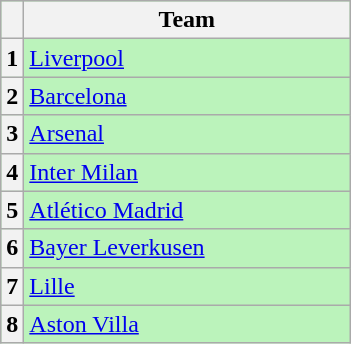<table class="wikitable" style="white-space:nowrap; background-color:#BBF3BB">
<tr>
<th></th>
<th style="width:210px">Team</th>
</tr>
<tr>
<th>1</th>
<td> <a href='#'>Liverpool</a></td>
</tr>
<tr>
<th>2</th>
<td> <a href='#'>Barcelona</a></td>
</tr>
<tr>
<th>3</th>
<td> <a href='#'>Arsenal</a></td>
</tr>
<tr>
<th>4</th>
<td> <a href='#'>Inter Milan</a></td>
</tr>
<tr>
<th>5</th>
<td> <a href='#'>Atlético Madrid</a></td>
</tr>
<tr>
<th>6</th>
<td> <a href='#'>Bayer Leverkusen</a></td>
</tr>
<tr>
<th>7</th>
<td> <a href='#'>Lille</a></td>
</tr>
<tr>
<th>8</th>
<td> <a href='#'>Aston Villa</a></td>
</tr>
</table>
